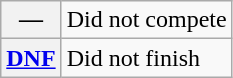<table class="wikitable">
<tr>
<th scope="row">—</th>
<td>Did not compete</td>
</tr>
<tr>
<th scope="row"><a href='#'>DNF</a></th>
<td>Did not finish</td>
</tr>
</table>
